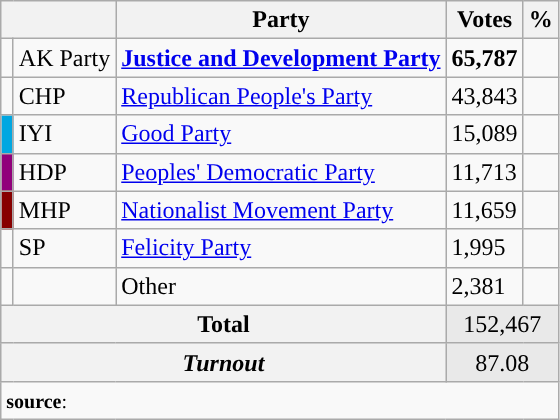<table class="wikitable">
<tr>
<th colspan="2" align="center"></th>
<th align="center">Party</th>
<th align="center">Votes</th>
<th align="center">%</th>
</tr>
<tr align="left">
<td></td>
<td>AK Party</td>
<td><strong><a href='#'>Justice and Development Party</a></strong></td>
<td><strong>65,787</strong></td>
<td><strong></strong></td>
</tr>
<tr align="left">
<td></td>
<td>CHP</td>
<td><a href='#'>Republican People's Party</a></td>
<td>43,843</td>
<td></td>
</tr>
<tr align="left">
<td bgcolor="#01A7E1" width="1"></td>
<td>IYI</td>
<td><a href='#'>Good Party</a></td>
<td>15,089</td>
<td></td>
</tr>
<tr align="left">
<td bgcolor="#91007B" width="1"></td>
<td>HDP</td>
<td><a href='#'>Peoples' Democratic Party</a></td>
<td>11,713</td>
<td></td>
</tr>
<tr align="left">
<td bgcolor="#870000" width="1"></td>
<td>MHP</td>
<td><a href='#'>Nationalist Movement Party</a></td>
<td>11,659</td>
<td></td>
</tr>
<tr align="left">
<td></td>
<td>SP</td>
<td><a href='#'>Felicity Party</a></td>
<td>1,995</td>
<td></td>
</tr>
<tr align="left">
<td bgcolor="" width="1"></td>
<td></td>
<td>Other</td>
<td>2,381</td>
<td></td>
</tr>
<tr align="left" style="background-color:#E9E9E9">
<th colspan="3" align="center"><strong>Total</strong></th>
<td colspan="5" align="center">152,467</td>
</tr>
<tr align="left" style="background-color:#E9E9E9">
<th colspan="3" align="center"><em>Turnout</em></th>
<td colspan="5" align="center">87.08</td>
</tr>
<tr>
<td colspan="9" align="left"><small><strong>source</strong>: </small></td>
</tr>
</table>
